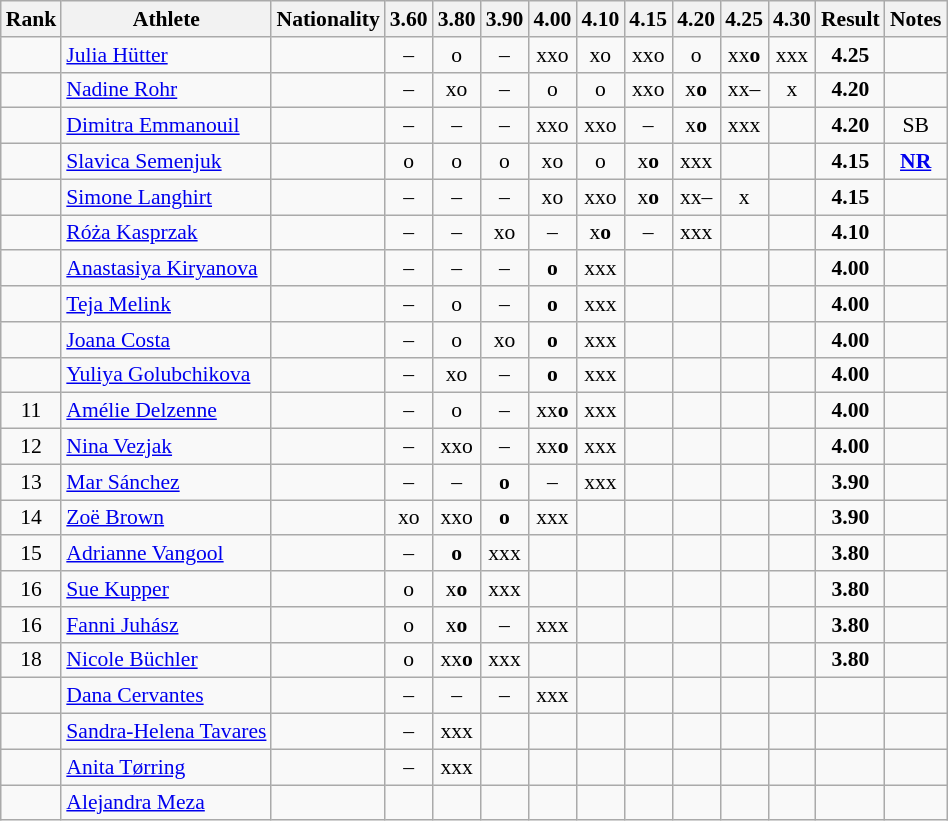<table class="wikitable sortable" style="text-align:center;font-size:90%">
<tr>
<th>Rank</th>
<th>Athlete</th>
<th>Nationality</th>
<th>3.60</th>
<th>3.80</th>
<th>3.90</th>
<th>4.00</th>
<th>4.10</th>
<th>4.15</th>
<th>4.20</th>
<th>4.25</th>
<th>4.30</th>
<th>Result</th>
<th>Notes</th>
</tr>
<tr>
<td></td>
<td align="left"><a href='#'>Julia Hütter</a></td>
<td align=left></td>
<td>–</td>
<td>o</td>
<td>–</td>
<td>xxo</td>
<td>xo</td>
<td>xxo</td>
<td>o</td>
<td>xx<strong>o</strong></td>
<td>xxx</td>
<td><strong>4.25</strong></td>
<td></td>
</tr>
<tr>
<td></td>
<td align="left"><a href='#'>Nadine Rohr</a></td>
<td align=left></td>
<td>–</td>
<td>xo</td>
<td>–</td>
<td>o</td>
<td>o</td>
<td>xxo</td>
<td>x<strong>o</strong></td>
<td>xx–</td>
<td>x</td>
<td><strong>4.20</strong></td>
<td></td>
</tr>
<tr>
<td></td>
<td align="left"><a href='#'>Dimitra Emmanouil</a></td>
<td align=left></td>
<td>–</td>
<td>–</td>
<td>–</td>
<td>xxo</td>
<td>xxo</td>
<td>–</td>
<td>x<strong>o</strong></td>
<td>xxx</td>
<td></td>
<td><strong>4.20</strong></td>
<td>SB</td>
</tr>
<tr>
<td></td>
<td align="left"><a href='#'>Slavica Semenjuk</a></td>
<td align=left></td>
<td>o</td>
<td>o</td>
<td>o</td>
<td>xo</td>
<td>o</td>
<td>x<strong>o</strong></td>
<td>xxx</td>
<td></td>
<td></td>
<td><strong>4.15</strong></td>
<td><strong><a href='#'>NR</a></strong></td>
</tr>
<tr>
<td></td>
<td align="left"><a href='#'>Simone Langhirt</a></td>
<td align=left></td>
<td>–</td>
<td>–</td>
<td>–</td>
<td>xo</td>
<td>xxo</td>
<td>x<strong>o</strong></td>
<td>xx–</td>
<td>x</td>
<td></td>
<td><strong>4.15</strong></td>
<td></td>
</tr>
<tr>
<td></td>
<td align="left"><a href='#'>Róża Kasprzak</a></td>
<td align=left></td>
<td>–</td>
<td>–</td>
<td>xo</td>
<td>–</td>
<td>x<strong>o</strong></td>
<td>–</td>
<td>xxx</td>
<td></td>
<td></td>
<td><strong>4.10</strong></td>
<td></td>
</tr>
<tr>
<td></td>
<td align="left"><a href='#'>Anastasiya Kiryanova</a></td>
<td align=left></td>
<td>–</td>
<td>–</td>
<td>–</td>
<td><strong>o</strong></td>
<td>xxx</td>
<td></td>
<td></td>
<td></td>
<td></td>
<td><strong>4.00</strong></td>
<td></td>
</tr>
<tr>
<td></td>
<td align="left"><a href='#'>Teja Melink</a></td>
<td align=left></td>
<td>–</td>
<td>o</td>
<td>–</td>
<td><strong>o</strong></td>
<td>xxx</td>
<td></td>
<td></td>
<td></td>
<td></td>
<td><strong>4.00</strong></td>
<td></td>
</tr>
<tr>
<td></td>
<td align="left"><a href='#'>Joana Costa</a></td>
<td align=left></td>
<td>–</td>
<td>o</td>
<td>xo</td>
<td><strong>o</strong></td>
<td>xxx</td>
<td></td>
<td></td>
<td></td>
<td></td>
<td><strong>4.00</strong></td>
<td></td>
</tr>
<tr>
<td></td>
<td align="left"><a href='#'>Yuliya Golubchikova</a></td>
<td align=left></td>
<td>–</td>
<td>xo</td>
<td>–</td>
<td><strong>o</strong></td>
<td>xxx</td>
<td></td>
<td></td>
<td></td>
<td></td>
<td><strong>4.00</strong></td>
<td></td>
</tr>
<tr>
<td>11</td>
<td align="left"><a href='#'>Amélie Delzenne</a></td>
<td align=left></td>
<td>–</td>
<td>o</td>
<td>–</td>
<td>xx<strong>o</strong></td>
<td>xxx</td>
<td></td>
<td></td>
<td></td>
<td></td>
<td><strong>4.00</strong></td>
<td></td>
</tr>
<tr>
<td>12</td>
<td align="left"><a href='#'>Nina Vezjak</a></td>
<td align=left></td>
<td>–</td>
<td>xxo</td>
<td>–</td>
<td>xx<strong>o</strong></td>
<td>xxx</td>
<td></td>
<td></td>
<td></td>
<td></td>
<td><strong>4.00</strong></td>
<td></td>
</tr>
<tr>
<td>13</td>
<td align="left"><a href='#'>Mar Sánchez</a></td>
<td align=left></td>
<td>–</td>
<td>–</td>
<td><strong>o</strong></td>
<td>–</td>
<td>xxx</td>
<td></td>
<td></td>
<td></td>
<td></td>
<td><strong>3.90</strong></td>
<td></td>
</tr>
<tr>
<td>14</td>
<td align="left"><a href='#'>Zoë Brown</a></td>
<td align=left></td>
<td>xo</td>
<td>xxo</td>
<td><strong>o</strong></td>
<td>xxx</td>
<td></td>
<td></td>
<td></td>
<td></td>
<td></td>
<td><strong>3.90</strong></td>
<td></td>
</tr>
<tr>
<td>15</td>
<td align="left"><a href='#'>Adrianne Vangool</a></td>
<td align=left></td>
<td>–</td>
<td><strong>o</strong></td>
<td>xxx</td>
<td></td>
<td></td>
<td></td>
<td></td>
<td></td>
<td></td>
<td><strong>3.80</strong></td>
<td></td>
</tr>
<tr>
<td>16</td>
<td align="left"><a href='#'>Sue Kupper</a></td>
<td align=left></td>
<td>o</td>
<td>x<strong>o</strong></td>
<td>xxx</td>
<td></td>
<td></td>
<td></td>
<td></td>
<td></td>
<td></td>
<td><strong>3.80</strong></td>
<td></td>
</tr>
<tr>
<td>16</td>
<td align="left"><a href='#'>Fanni Juhász</a></td>
<td align=left></td>
<td>o</td>
<td>x<strong>o</strong></td>
<td>–</td>
<td>xxx</td>
<td></td>
<td></td>
<td></td>
<td></td>
<td></td>
<td><strong>3.80</strong></td>
<td></td>
</tr>
<tr>
<td>18</td>
<td align="left"><a href='#'>Nicole Büchler</a></td>
<td align=left></td>
<td>o</td>
<td>xx<strong>o</strong></td>
<td>xxx</td>
<td></td>
<td></td>
<td></td>
<td></td>
<td></td>
<td></td>
<td><strong>3.80</strong></td>
<td></td>
</tr>
<tr>
<td></td>
<td align="left"><a href='#'>Dana Cervantes</a></td>
<td align=left></td>
<td>–</td>
<td>–</td>
<td>–</td>
<td>xxx</td>
<td></td>
<td></td>
<td></td>
<td></td>
<td></td>
<td><strong></strong></td>
<td></td>
</tr>
<tr>
<td></td>
<td align="left"><a href='#'>Sandra-Helena Tavares</a></td>
<td align=left></td>
<td>–</td>
<td>xxx</td>
<td></td>
<td></td>
<td></td>
<td></td>
<td></td>
<td></td>
<td></td>
<td><strong></strong></td>
<td></td>
</tr>
<tr>
<td></td>
<td align="left"><a href='#'>Anita Tørring</a></td>
<td align=left></td>
<td>–</td>
<td>xxx</td>
<td></td>
<td></td>
<td></td>
<td></td>
<td></td>
<td></td>
<td></td>
<td><strong></strong></td>
<td></td>
</tr>
<tr>
<td></td>
<td align="left"><a href='#'>Alejandra Meza</a></td>
<td align=left></td>
<td></td>
<td></td>
<td></td>
<td></td>
<td></td>
<td></td>
<td></td>
<td></td>
<td></td>
<td><strong></strong></td>
<td></td>
</tr>
</table>
